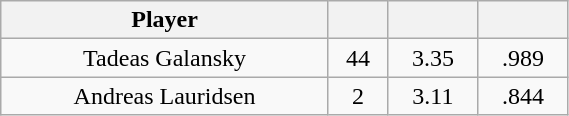<table class="wikitable sortable" style="width:30%; text-align:center;">
<tr>
<th>Player</th>
<th></th>
<th></th>
<th></th>
</tr>
<tr>
<td style=white-space:nowrap>Tadeas Galansky</td>
<td>44</td>
<td>3.35</td>
<td>.989</td>
</tr>
<tr>
<td style=white-space:nowrap>Andreas Lauridsen</td>
<td>2</td>
<td>3.11</td>
<td>.844</td>
</tr>
</table>
